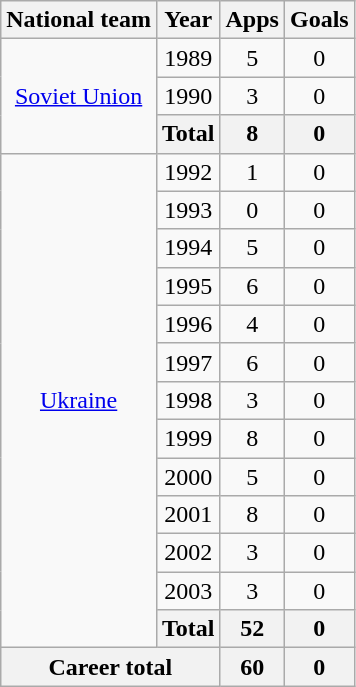<table class="wikitable" style="text-align:center">
<tr>
<th>National team</th>
<th>Year</th>
<th>Apps</th>
<th>Goals</th>
</tr>
<tr>
<td rowspan="3"><a href='#'>Soviet Union</a></td>
<td>1989</td>
<td>5</td>
<td>0</td>
</tr>
<tr>
<td>1990</td>
<td>3</td>
<td>0</td>
</tr>
<tr>
<th>Total</th>
<th>8</th>
<th>0</th>
</tr>
<tr>
<td rowspan="13"><a href='#'>Ukraine</a></td>
<td>1992</td>
<td>1</td>
<td>0</td>
</tr>
<tr>
<td>1993</td>
<td>0</td>
<td>0</td>
</tr>
<tr>
<td>1994</td>
<td>5</td>
<td>0</td>
</tr>
<tr>
<td>1995</td>
<td>6</td>
<td>0</td>
</tr>
<tr>
<td>1996</td>
<td>4</td>
<td>0</td>
</tr>
<tr>
<td>1997</td>
<td>6</td>
<td>0</td>
</tr>
<tr>
<td>1998</td>
<td>3</td>
<td>0</td>
</tr>
<tr>
<td>1999</td>
<td>8</td>
<td>0</td>
</tr>
<tr>
<td>2000</td>
<td>5</td>
<td>0</td>
</tr>
<tr>
<td>2001</td>
<td>8</td>
<td>0</td>
</tr>
<tr>
<td>2002</td>
<td>3</td>
<td>0</td>
</tr>
<tr>
<td>2003</td>
<td>3</td>
<td>0</td>
</tr>
<tr>
<th>Total</th>
<th>52</th>
<th>0</th>
</tr>
<tr>
<th colspan="2">Career total</th>
<th>60</th>
<th>0</th>
</tr>
</table>
